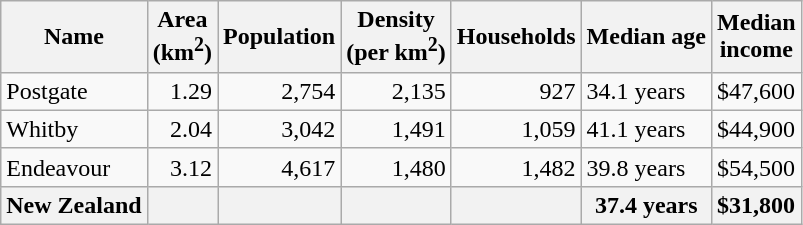<table class="wikitable">
<tr>
<th>Name</th>
<th>Area<br>(km<sup>2</sup>)</th>
<th>Population</th>
<th>Density<br>(per km<sup>2</sup>)</th>
<th>Households</th>
<th>Median age</th>
<th>Median<br>income</th>
</tr>
<tr>
<td>Postgate</td>
<td style="text-align:right;">1.29</td>
<td style="text-align:right;">2,754</td>
<td style="text-align:right;">2,135</td>
<td style="text-align:right;">927</td>
<td>34.1 years</td>
<td>$47,600</td>
</tr>
<tr>
<td>Whitby</td>
<td style="text-align:right;">2.04</td>
<td style="text-align:right;">3,042</td>
<td style="text-align:right;">1,491</td>
<td style="text-align:right;">1,059</td>
<td>41.1 years</td>
<td>$44,900</td>
</tr>
<tr>
<td>Endeavour</td>
<td style="text-align:right;">3.12</td>
<td style="text-align:right;">4,617</td>
<td style="text-align:right;">1,480</td>
<td style="text-align:right;">1,482</td>
<td>39.8 years</td>
<td>$54,500</td>
</tr>
<tr>
<th>New Zealand</th>
<th></th>
<th></th>
<th></th>
<th></th>
<th>37.4 years</th>
<th style="text-align:left;">$31,800</th>
</tr>
</table>
